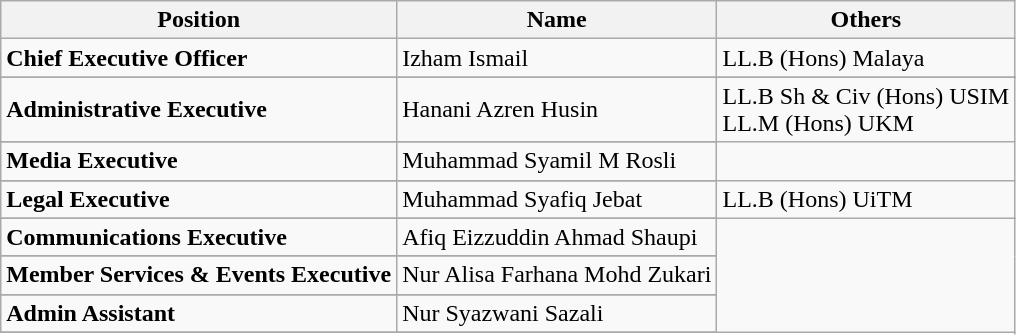<table class="wikitable">
<tr>
<th>Position</th>
<th>Name</th>
<th>Others</th>
</tr>
<tr>
<td><strong>Chief Executive Officer</strong></td>
<td>Izham Ismail</td>
<td>LL.B (Hons) Malaya</td>
</tr>
<tr #bcbce7>
</tr>
<tr>
<td><strong>Administrative Executive</strong></td>
<td>Hanani Azren Husin</td>
<td>LL.B Sh & Civ (Hons) USIM<br>LL.M (Hons) UKM</td>
</tr>
<tr #bcbce7>
</tr>
<tr>
<td><strong>Media Executive</strong></td>
<td>Muhammad Syamil M Rosli</td>
</tr>
<tr #bcbce7>
</tr>
<tr>
<td><strong>Legal Executive</strong></td>
<td>Muhammad Syafiq Jebat</td>
<td>LL.B (Hons) UiTM</td>
</tr>
<tr #bcbce7>
</tr>
<tr>
<td><strong>Communications Executive</strong></td>
<td>Afiq Eizzuddin Ahmad Shaupi</td>
</tr>
<tr #bcbce7>
</tr>
<tr>
<td><strong>Member Services & Events Executive</strong></td>
<td>Nur Alisa Farhana Mohd Zukari</td>
</tr>
<tr #bcbce7>
</tr>
<tr>
<td><strong>Admin Assistant</strong></td>
<td>Nur Syazwani Sazali</td>
</tr>
<tr #bcbce7>
</tr>
</table>
